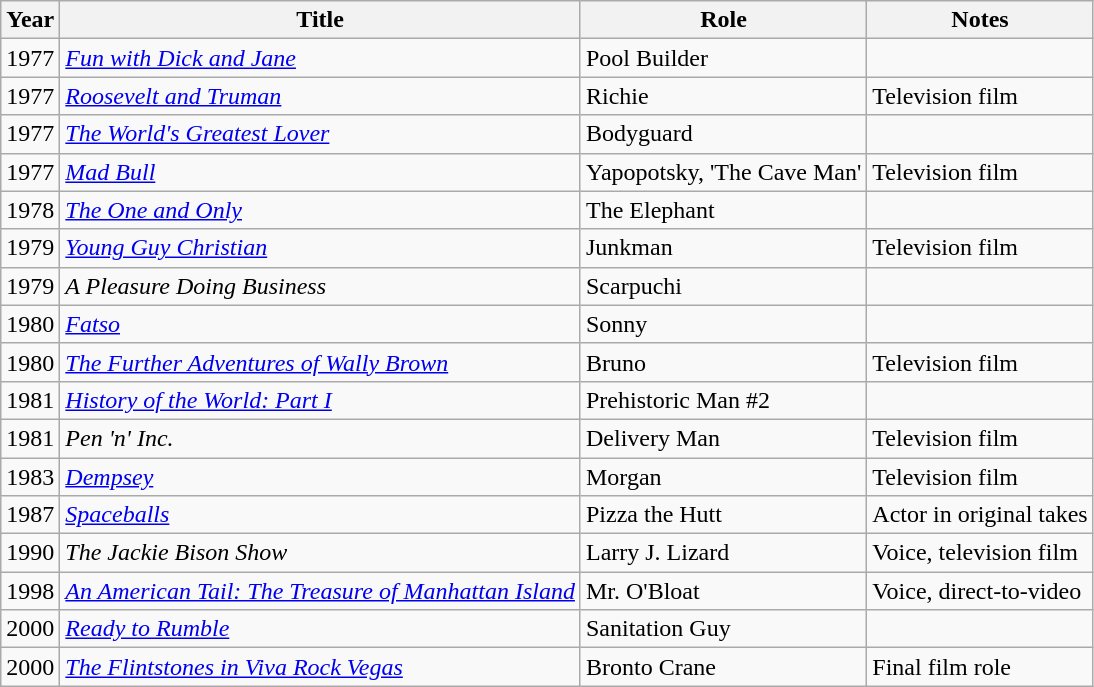<table class="wikitable sortable plainrowheaders" style="white-space:nowrap">
<tr>
<th>Year</th>
<th>Title</th>
<th>Role</th>
<th>Notes</th>
</tr>
<tr>
<td>1977</td>
<td><em><a href='#'>Fun with Dick and Jane</a></em></td>
<td>Pool Builder</td>
<td></td>
</tr>
<tr>
<td>1977</td>
<td><em><a href='#'>Roosevelt and Truman</a></em></td>
<td>Richie</td>
<td>Television film</td>
</tr>
<tr>
<td>1977</td>
<td><em><a href='#'>The World's Greatest Lover</a></em></td>
<td>Bodyguard</td>
<td></td>
</tr>
<tr>
<td>1977</td>
<td><em><a href='#'>Mad Bull</a></em></td>
<td>Yapopotsky, 'The Cave Man'</td>
<td>Television film</td>
</tr>
<tr>
<td>1978</td>
<td><em><a href='#'>The One and Only</a></em></td>
<td>The Elephant</td>
<td></td>
</tr>
<tr>
<td>1979</td>
<td><em><a href='#'>Young Guy Christian</a></em></td>
<td>Junkman</td>
<td>Television film</td>
</tr>
<tr>
<td>1979</td>
<td><em>A Pleasure Doing Business</em></td>
<td>Scarpuchi</td>
<td></td>
</tr>
<tr>
<td>1980</td>
<td><em><a href='#'>Fatso</a></em></td>
<td>Sonny</td>
<td></td>
</tr>
<tr>
<td>1980</td>
<td><em><a href='#'>The Further Adventures of Wally Brown</a></em></td>
<td>Bruno</td>
<td>Television film</td>
</tr>
<tr>
<td>1981</td>
<td><em><a href='#'>History of the World: Part I</a></em></td>
<td>Prehistoric Man #2</td>
<td></td>
</tr>
<tr>
<td>1981</td>
<td><em>Pen 'n' Inc.</em></td>
<td>Delivery Man</td>
<td>Television film</td>
</tr>
<tr>
<td>1983</td>
<td><em><a href='#'>Dempsey</a></em></td>
<td>Morgan</td>
<td>Television film</td>
</tr>
<tr>
<td>1987</td>
<td><em><a href='#'>Spaceballs</a></em></td>
<td>Pizza the Hutt</td>
<td>Actor in original takes</td>
</tr>
<tr>
<td>1990</td>
<td><em>The Jackie Bison Show</em></td>
<td>Larry J. Lizard</td>
<td>Voice, television film</td>
</tr>
<tr>
<td>1998</td>
<td><em><a href='#'>An American Tail: The Treasure of Manhattan Island</a></em></td>
<td>Mr. O'Bloat</td>
<td>Voice, direct-to-video</td>
</tr>
<tr>
<td>2000</td>
<td><em><a href='#'>Ready to Rumble</a></em></td>
<td>Sanitation Guy</td>
<td></td>
</tr>
<tr>
<td>2000</td>
<td><em><a href='#'>The Flintstones in Viva Rock Vegas</a></em></td>
<td>Bronto Crane</td>
<td>Final film role</td>
</tr>
</table>
